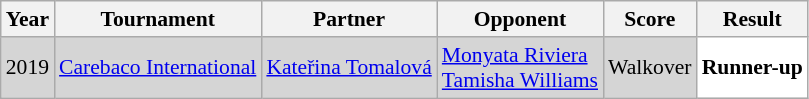<table class="sortable wikitable" style="font-size: 90%;">
<tr>
<th>Year</th>
<th>Tournament</th>
<th>Partner</th>
<th>Opponent</th>
<th>Score</th>
<th>Result</th>
</tr>
<tr style="background:#D5D5D5">
<td align="center">2019</td>
<td align="left"><a href='#'>Carebaco International</a></td>
<td align="left"> <a href='#'>Kateřina Tomalová</a></td>
<td align="left"> <a href='#'>Monyata Riviera</a> <br>  <a href='#'>Tamisha Williams</a></td>
<td align="left">Walkover</td>
<td style="text-align:left; background:white"> <strong>Runner-up</strong></td>
</tr>
</table>
